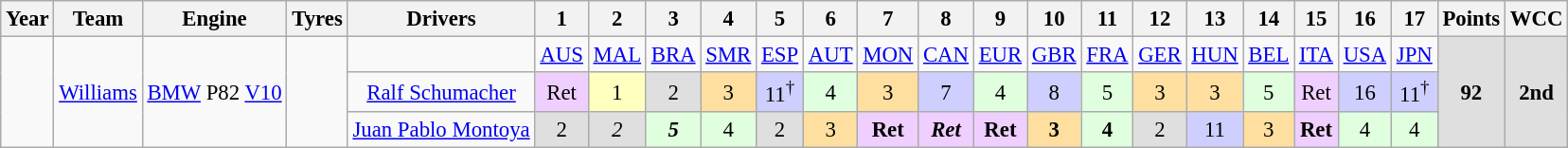<table class="wikitable" style="text-align:center; font-size:95%">
<tr>
<th>Year</th>
<th>Team</th>
<th>Engine</th>
<th>Tyres</th>
<th>Drivers</th>
<th>1</th>
<th>2</th>
<th>3</th>
<th>4</th>
<th>5</th>
<th>6</th>
<th>7</th>
<th>8</th>
<th>9</th>
<th>10</th>
<th>11</th>
<th>12</th>
<th>13</th>
<th>14</th>
<th>15</th>
<th>16</th>
<th>17</th>
<th>Points</th>
<th>WCC</th>
</tr>
<tr>
<td rowspan="3"></td>
<td rowspan="3"><a href='#'>Williams</a></td>
<td rowspan="3"><a href='#'>BMW</a> P82 <a href='#'>V10</a></td>
<td rowspan="3"></td>
<td></td>
<td><a href='#'>AUS</a></td>
<td><a href='#'>MAL</a></td>
<td><a href='#'>BRA</a></td>
<td><a href='#'>SMR</a></td>
<td><a href='#'>ESP</a></td>
<td><a href='#'>AUT</a></td>
<td><a href='#'>MON</a></td>
<td><a href='#'>CAN</a></td>
<td><a href='#'>EUR</a></td>
<td><a href='#'>GBR</a></td>
<td><a href='#'>FRA</a></td>
<td><a href='#'>GER</a></td>
<td><a href='#'>HUN</a></td>
<td><a href='#'>BEL</a></td>
<td><a href='#'>ITA</a></td>
<td><a href='#'>USA</a></td>
<td><a href='#'>JPN</a></td>
<td rowspan="3" style="background:#DFDFDF;"><strong>92</strong></td>
<td rowspan="3" style="background:#DFDFDF;"><strong>2nd</strong></td>
</tr>
<tr>
<td> <a href='#'>Ralf Schumacher</a></td>
<td style="background:#EFCFFF;">Ret</td>
<td style="background:#FFFFBF;">1</td>
<td style="background:#DFDFDF;">2</td>
<td style="background:#FFDF9F;">3</td>
<td style="background:#CFCFFF;">11<sup>†</sup></td>
<td style="background:#DFFFDF;">4</td>
<td style="background:#FFDF9F;">3</td>
<td style="background:#CFCFFF;">7</td>
<td style="background:#DFFFDF;">4</td>
<td style="background:#CFCFFF;">8</td>
<td style="background:#DFFFDF;">5</td>
<td style="background:#FFDF9F;">3</td>
<td style="background:#FFDF9F;">3</td>
<td style="background:#DFFFDF;">5</td>
<td style="background:#EFCFFF;">Ret</td>
<td style="background:#CFCFFF;">16</td>
<td style="background:#CFCFFF;">11<sup>†</sup></td>
</tr>
<tr>
<td> <a href='#'>Juan Pablo Montoya</a></td>
<td style="background:#DFDFDF;">2</td>
<td style="background:#DFDFDF;"><em>2</em></td>
<td style="background:#DFFFDF;"><strong><em>5</em></strong></td>
<td style="background:#DFFFDF;">4</td>
<td style="background:#DFDFDF;">2</td>
<td style="background:#FFDF9F;">3</td>
<td style="background:#EFCFFF;"><strong>Ret</strong></td>
<td style="background:#EFCFFF;"><strong><em>Ret</em></strong></td>
<td style="background:#EFCFFF;"><strong>Ret</strong></td>
<td style="background:#FFDF9F;"><strong>3</strong></td>
<td style="background:#DFFFDF;"><strong>4</strong></td>
<td style="background:#DFDFDF;">2</td>
<td style="background:#CFCFFF;">11</td>
<td style="background:#FFDF9F;">3</td>
<td style="background:#EFCFFF;"><strong>Ret</strong></td>
<td style="background:#DFFFDF;">4</td>
<td style="background:#DFFFDF;">4</td>
</tr>
</table>
